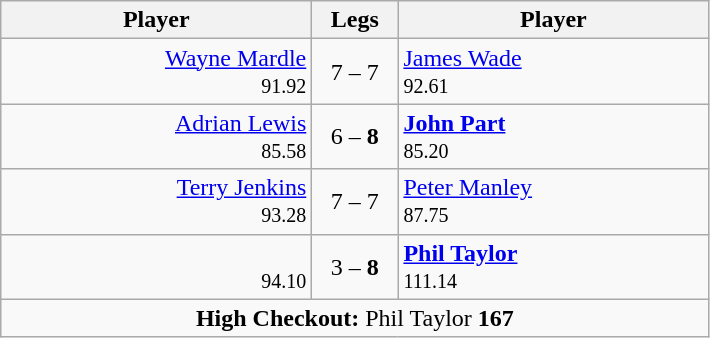<table class=wikitable style="text-align:center">
<tr>
<th width=200>Player</th>
<th width=50>Legs</th>
<th width=200>Player</th>
</tr>
<tr align=left>
<td align=right><a href='#'>Wayne Mardle</a>  <br> <small><span>91.92</span></small></td>
<td align=center>7 – 7</td>
<td> <a href='#'>James Wade</a> <br> <small><span>92.61</span></small></td>
</tr>
<tr align=left>
<td align=right><a href='#'>Adrian Lewis</a>  <br> <small><span>85.58</span></small></td>
<td align=center>6 – <strong>8</strong></td>
<td> <strong><a href='#'>John Part</a></strong> <br> <small><span>85.20</span></small></td>
</tr>
<tr align=left>
<td align=right><a href='#'>Terry Jenkins</a>  <br> <small><span>93.28</span></small></td>
<td align=center>7 – 7</td>
<td> <a href='#'>Peter Manley</a> <br> <small><span>87.75</span></small></td>
</tr>
<tr align=left>
<td align=right> <br> <small><span>94.10</span></small></td>
<td align=center>3 – <strong>8</strong></td>
<td> <strong><a href='#'>Phil Taylor</a></strong> <br> <small><span>111.14</span></small></td>
</tr>
<tr align=center>
<td colspan="3"><strong>High Checkout:</strong> Phil Taylor <strong>167</strong></td>
</tr>
</table>
